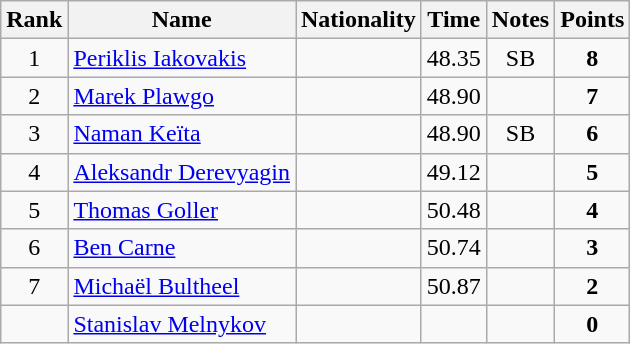<table class="wikitable sortable" style="text-align:center">
<tr>
<th>Rank</th>
<th>Name</th>
<th>Nationality</th>
<th>Time</th>
<th>Notes</th>
<th>Points</th>
</tr>
<tr>
<td>1</td>
<td align=left><a href='#'>Periklis Iakovakis</a></td>
<td align=left></td>
<td>48.35</td>
<td>SB</td>
<td><strong>8</strong></td>
</tr>
<tr>
<td>2</td>
<td align=left><a href='#'>Marek Plawgo</a></td>
<td align=left></td>
<td>48.90</td>
<td></td>
<td><strong>7</strong></td>
</tr>
<tr>
<td>3</td>
<td align=left><a href='#'>Naman Keïta</a></td>
<td align=left></td>
<td>48.90</td>
<td>SB</td>
<td><strong>6</strong></td>
</tr>
<tr>
<td>4</td>
<td align=left><a href='#'>Aleksandr Derevyagin</a></td>
<td align=left></td>
<td>49.12</td>
<td></td>
<td><strong>5</strong></td>
</tr>
<tr>
<td>5</td>
<td align=left><a href='#'>Thomas Goller</a></td>
<td align=left></td>
<td>50.48</td>
<td></td>
<td><strong>4</strong></td>
</tr>
<tr>
<td>6</td>
<td align=left><a href='#'>Ben Carne</a></td>
<td align=left></td>
<td>50.74</td>
<td></td>
<td><strong>3</strong></td>
</tr>
<tr>
<td>7</td>
<td align=left><a href='#'>Michaël Bultheel</a></td>
<td align=left></td>
<td>50.87</td>
<td></td>
<td><strong>2</strong></td>
</tr>
<tr>
<td></td>
<td align=left><a href='#'>Stanislav Melnykov</a></td>
<td align=left></td>
<td></td>
<td></td>
<td><strong>0</strong></td>
</tr>
</table>
